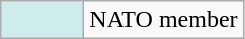<table class="wikitable">
<tr>
<td style="background-color:#CFECEC; width:3em;"></td>
<td>NATO member</td>
</tr>
</table>
